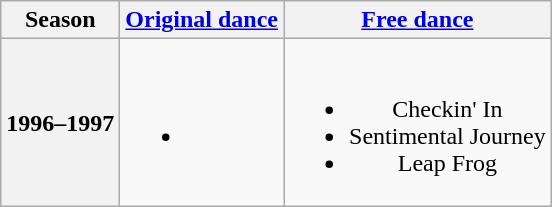<table class=wikitable style=text-align:center>
<tr>
<th>Season</th>
<th><a href='#'>Original dance</a></th>
<th><a href='#'>Free dance</a></th>
</tr>
<tr>
<th>1996–1997 <br> </th>
<td><br><ul><li></li></ul></td>
<td><br><ul><li>Checkin' In <br></li><li>Sentimental Journey <br></li><li>Leap Frog <br></li></ul></td>
</tr>
</table>
